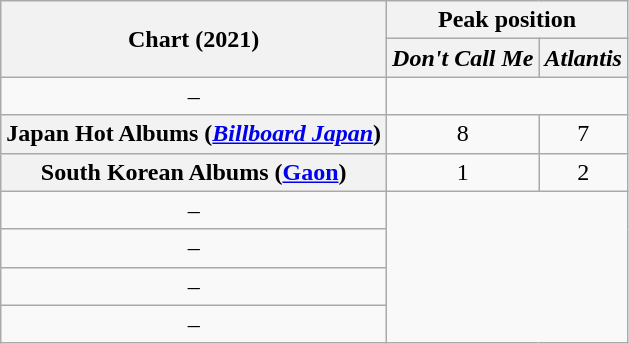<table class="wikitable sortable plainrowheaders" style="text-align:center">
<tr>
<th rowspan="2" scope="col">Chart (2021)</th>
<th colspan="2" scope="col">Peak position</th>
</tr>
<tr>
<th><em>Don't Call Me</em></th>
<th><em>Atlantis</em></th>
</tr>
<tr>
<td>–</td>
</tr>
<tr>
<th scope="row">Japan Hot Albums (<em><a href='#'>Billboard Japan</a></em>)</th>
<td>8</td>
<td>7</td>
</tr>
<tr>
<th scope="row">South Korean Albums (<a href='#'>Gaon</a>)</th>
<td>1</td>
<td>2</td>
</tr>
<tr>
<td>–</td>
</tr>
<tr>
<td>–</td>
</tr>
<tr>
<td>–</td>
</tr>
<tr>
<td>–</td>
</tr>
</table>
